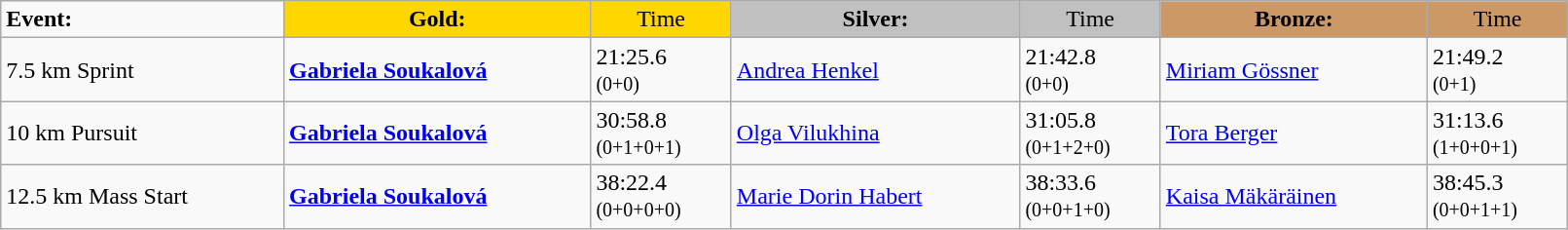<table class="wikitable" width=85%>
<tr>
<td><strong>Event:</strong></td>
<td style="text-align:center;background-color:gold;"><strong>Gold:</strong></td>
<td style="text-align:center;background-color:gold;">Time</td>
<td style="text-align:center;background-color:silver;"><strong>Silver:</strong></td>
<td style="text-align:center;background-color:silver;">Time</td>
<td style="text-align:center;background-color:#CC9966;"><strong>Bronze:</strong></td>
<td style="text-align:center;background-color:#CC9966;">Time</td>
</tr>
<tr>
<td>7.5 km Sprint<br></td>
<td><strong><a href='#'>Gabriela Soukalová</a></strong><br><small></small></td>
<td>21:25.6<br><small>(0+0)</small></td>
<td><a href='#'>Andrea Henkel</a><br><small></small></td>
<td>21:42.8<br><small>(0+0)</small></td>
<td><a href='#'>Miriam Gössner</a><br><small></small></td>
<td>21:49.2<br><small>(0+1)</small></td>
</tr>
<tr>
<td>10 km Pursuit<br></td>
<td><strong><a href='#'>Gabriela Soukalová</a></strong><br><small></small></td>
<td>30:58.8<br><small>(0+1+0+1)</small></td>
<td><a href='#'>Olga Vilukhina</a><br><small></small></td>
<td>31:05.8<br><small>(0+1+2+0)</small></td>
<td><a href='#'>Tora Berger</a><br><small></small></td>
<td>31:13.6<br><small>(1+0+0+1)</small></td>
</tr>
<tr>
<td>12.5 km Mass Start<br></td>
<td><strong><a href='#'>Gabriela Soukalová</a></strong><br><small></small></td>
<td>38:22.4<br><small>(0+0+0+0)</small></td>
<td><a href='#'>Marie Dorin Habert</a><br><small></small></td>
<td>38:33.6<br><small>(0+0+1+0)</small></td>
<td><a href='#'>Kaisa Mäkäräinen</a><br><small></small></td>
<td>38:45.3<br><small>(0+0+1+1)</small></td>
</tr>
</table>
